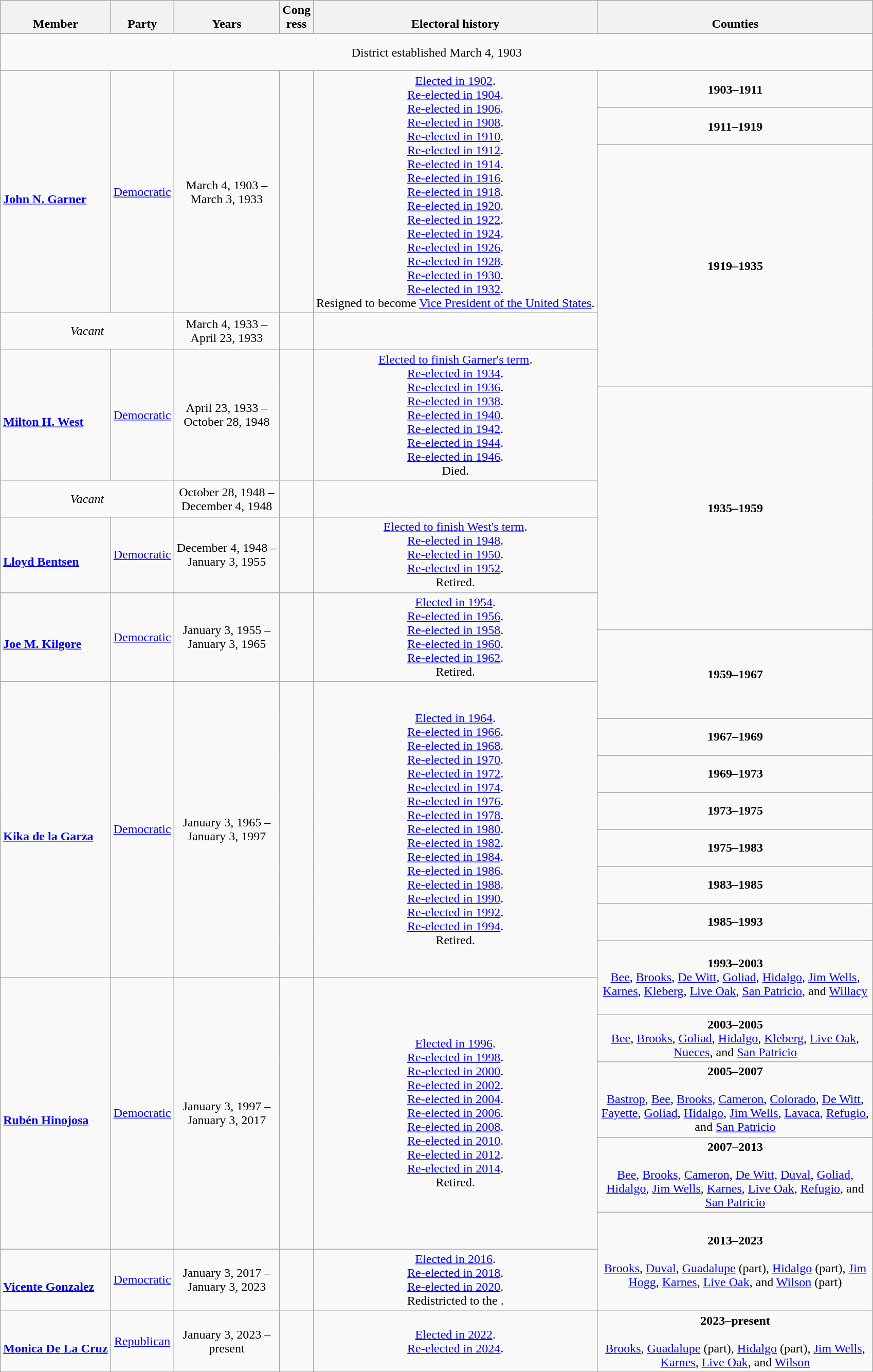<table class=wikitable style="text-align:center">
<tr valign=bottom>
<th>Member</th>
<th>Party</th>
<th>Years</th>
<th>Cong<br>ress</th>
<th>Electoral history</th>
<th width=350px>Counties</th>
</tr>
<tr style="height:3em">
<td colspan=6>District established March 4, 1903</td>
</tr>
<tr style="height:3em">
<td rowspan=3 align=left><br><strong><a href='#'>John N. Garner</a></strong><br></td>
<td rowspan=3 ><a href='#'>Democratic</a></td>
<td rowspan=3 nowrap>March 4, 1903 –<br>March 3, 1933</td>
<td rowspan=3></td>
<td rowspan=3><a href='#'>Elected in 1902</a>.<br><a href='#'>Re-elected in 1904</a>.<br><a href='#'>Re-elected in 1906</a>.<br><a href='#'>Re-elected in 1908</a>.<br><a href='#'>Re-elected in 1910</a>.<br><a href='#'>Re-elected in 1912</a>.<br><a href='#'>Re-elected in 1914</a>.<br><a href='#'>Re-elected in 1916</a>.<br><a href='#'>Re-elected in 1918</a>.<br><a href='#'>Re-elected in 1920</a>.<br><a href='#'>Re-elected in 1922</a>.<br><a href='#'>Re-elected in 1924</a>.<br><a href='#'>Re-elected in 1926</a>.<br><a href='#'>Re-elected in 1928</a>.<br><a href='#'>Re-elected in 1930</a>.<br><a href='#'>Re-elected in 1932</a>.<br>Resigned to become <a href='#'>Vice President of the United States</a>.</td>
<td><strong>1903–1911</strong><br></td>
</tr>
<tr style="height:3em">
<td><strong>1911–1919</strong><br></td>
</tr>
<tr style="height:3em">
<td rowspan=3><strong>1919–1935</strong><br></td>
</tr>
<tr style="height:3em">
<td colspan=2><em>Vacant</em></td>
<td nowrap>March 4, 1933 –<br>April 23, 1933</td>
<td></td>
<td></td>
</tr>
<tr style="height:3em">
<td rowspan=2 align=left><br><strong><a href='#'>Milton H. West</a></strong><br></td>
<td rowspan=2 ><a href='#'>Democratic</a></td>
<td rowspan=2 nowrap>April 23, 1933 –<br>October 28, 1948</td>
<td rowspan=2></td>
<td rowspan=2><a href='#'>Elected to finish Garner's term</a>.<br><a href='#'>Re-elected in 1934</a>.<br><a href='#'>Re-elected in 1936</a>.<br><a href='#'>Re-elected in 1938</a>.<br><a href='#'>Re-elected in 1940</a>.<br><a href='#'>Re-elected in 1942</a>.<br><a href='#'>Re-elected in 1944</a>.<br><a href='#'>Re-elected in 1946</a>.<br>Died.</td>
</tr>
<tr style="height:3em">
<td rowspan=4><strong>1935–1959</strong><br></td>
</tr>
<tr style="height:3em">
<td colspan=2><em>Vacant</em></td>
<td nowrap>October 28, 1948 –<br>December 4, 1948</td>
<td></td>
<td></td>
</tr>
<tr style="height:3em">
<td align=left><br><strong><a href='#'>Lloyd Bentsen</a></strong><br></td>
<td><a href='#'>Democratic</a></td>
<td nowrap>December 4, 1948 –<br>January 3, 1955</td>
<td></td>
<td><a href='#'>Elected to finish West's term</a>.<br><a href='#'>Re-elected in 1948</a>.<br><a href='#'>Re-elected in 1950</a>.<br><a href='#'>Re-elected in 1952</a>.<br>Retired.</td>
</tr>
<tr style="height:3em">
<td rowspan=2 align=left><br><strong><a href='#'>Joe M. Kilgore</a></strong><br></td>
<td rowspan=2 ><a href='#'>Democratic</a></td>
<td rowspan=2 nowrap>January 3, 1955 –<br>January 3, 1965</td>
<td rowspan=2></td>
<td rowspan=2><a href='#'>Elected in 1954</a>.<br><a href='#'>Re-elected in 1956</a>.<br><a href='#'>Re-elected in 1958</a>.<br><a href='#'>Re-elected in 1960</a>.<br><a href='#'>Re-elected in 1962</a>.<br>Retired.</td>
</tr>
<tr style="height:3em">
<td rowspan=2><strong>1959–1967</strong><br></td>
</tr>
<tr style="height:3em">
<td rowspan=8 align=left><br><strong><a href='#'>Kika de la Garza</a></strong><br></td>
<td rowspan=8 ><a href='#'>Democratic</a></td>
<td rowspan=8 nowrap>January 3, 1965 –<br>January 3, 1997</td>
<td rowspan=8></td>
<td rowspan=8><a href='#'>Elected in 1964</a>.<br><a href='#'>Re-elected in 1966</a>.<br><a href='#'>Re-elected in 1968</a>.<br><a href='#'>Re-elected in 1970</a>.<br><a href='#'>Re-elected in 1972</a>.<br><a href='#'>Re-elected in 1974</a>.<br><a href='#'>Re-elected in 1976</a>.<br><a href='#'>Re-elected in 1978</a>.<br><a href='#'>Re-elected in 1980</a>.<br><a href='#'>Re-elected in 1982</a>.<br><a href='#'>Re-elected in 1984</a>.<br><a href='#'>Re-elected in 1986</a>.<br><a href='#'>Re-elected in 1988</a>.<br><a href='#'>Re-elected in 1990</a>.<br><a href='#'>Re-elected in 1992</a>.<br><a href='#'>Re-elected in 1994</a>.<br>Retired.</td>
</tr>
<tr style="height:3em">
<td><strong>1967–1969</strong><br></td>
</tr>
<tr style="height:3em">
<td><strong>1969–1973</strong><br></td>
</tr>
<tr style="height:3em">
<td><strong>1973–1975</strong><br></td>
</tr>
<tr style="height:3em">
<td><strong>1975–1983</strong><br></td>
</tr>
<tr style="height:3em">
<td><strong>1983–1985</strong><br></td>
</tr>
<tr style="height:3em">
<td><strong>1985–1993</strong><br></td>
</tr>
<tr style="height:3em">
<td rowspan=2><strong>1993–2003</strong><br><a href='#'>Bee</a>, <a href='#'>Brooks</a>, <a href='#'>De Witt</a>, <a href='#'>Goliad</a>, <a href='#'>Hidalgo</a>, <a href='#'>Jim Wells</a>, <a href='#'>Karnes</a>, <a href='#'>Kleberg</a>, <a href='#'>Live Oak</a>, <a href='#'>San Patricio</a>, and <a href='#'>Willacy</a></td>
</tr>
<tr style="height:3em">
<td rowspan=5 align=left><br><strong><a href='#'>Rubén Hinojosa</a></strong><br></td>
<td rowspan=5 ><a href='#'>Democratic</a></td>
<td rowspan=5 nowrap>January 3, 1997 –<br>January 3, 2017</td>
<td rowspan=5></td>
<td rowspan=5><a href='#'>Elected in 1996</a>.<br><a href='#'>Re-elected in 1998</a>.<br><a href='#'>Re-elected in 2000</a>.<br><a href='#'>Re-elected in 2002</a>.<br><a href='#'>Re-elected in 2004</a>.<br><a href='#'>Re-elected in 2006</a>.<br><a href='#'>Re-elected in 2008</a>.<br><a href='#'>Re-elected in 2010</a>.<br><a href='#'>Re-elected in 2012</a>.<br><a href='#'>Re-elected in 2014</a>.<br>Retired.</td>
</tr>
<tr style="height:3em">
<td><strong>2003–2005</strong><br><a href='#'>Bee</a>, <a href='#'>Brooks</a>, <a href='#'>Goliad</a>, <a href='#'>Hidalgo</a>, <a href='#'>Kleberg</a>, <a href='#'>Live Oak</a>, <a href='#'>Nueces</a>, and <a href='#'>San Patricio</a></td>
</tr>
<tr style="height:3em">
<td><strong>2005–2007</strong><br><br><a href='#'>Bastrop</a>, <a href='#'>Bee</a>, <a href='#'>Brooks</a>, <a href='#'>Cameron</a>, <a href='#'>Colorado</a>, <a href='#'>De Witt</a>, <a href='#'>Fayette</a>, <a href='#'>Goliad</a>, <a href='#'>Hidalgo</a>, <a href='#'>Jim Wells</a>, <a href='#'>Lavaca</a>, <a href='#'>Refugio</a>, and <a href='#'>San Patricio</a></td>
</tr>
<tr style="height:3em">
<td><strong>2007–2013</strong><br><br><a href='#'>Bee</a>, <a href='#'>Brooks</a>, <a href='#'>Cameron</a>, <a href='#'>De Witt</a>, <a href='#'>Duval</a>, <a href='#'>Goliad</a>, <a href='#'>Hidalgo</a>, <a href='#'>Jim Wells</a>, <a href='#'>Karnes</a>, <a href='#'>Live Oak</a>, <a href='#'>Refugio</a>, and <a href='#'>San Patricio</a></td>
</tr>
<tr style="height:3em">
<td rowspan=2><strong>2013–2023</strong><br><br><a href='#'>Brooks</a>, <a href='#'>Duval</a>, <a href='#'>Guadalupe</a> (part), <a href='#'>Hidalgo</a> (part), <a href='#'>Jim Hogg</a>, <a href='#'>Karnes</a>, <a href='#'>Live Oak</a>, and <a href='#'>Wilson</a> (part)</td>
</tr>
<tr style="height:3em">
<td align=left><br><strong><a href='#'>Vicente Gonzalez</a></strong><br></td>
<td><a href='#'>Democratic</a></td>
<td nowrap>January 3, 2017 –<br>January 3, 2023</td>
<td></td>
<td><a href='#'>Elected in 2016</a>.<br><a href='#'>Re-elected in 2018</a>.<br><a href='#'>Re-elected in 2020</a>.<br>Redistricted to the .</td>
</tr>
<tr style="height:3em">
<td align=left><br><strong><a href='#'>Monica De La Cruz</a></strong><br></td>
<td><a href='#'>Republican</a></td>
<td nowrap>January 3, 2023 –<br>present</td>
<td></td>
<td><a href='#'>Elected in 2022</a>.<br><a href='#'>Re-elected in 2024</a>.</td>
<td><strong>2023–present</strong><br><br><a href='#'>Brooks</a>, <a href='#'>Guadalupe</a> (part), <a href='#'>Hidalgo</a> (part), <a href='#'>Jim Wells</a>, <a href='#'>Karnes</a>, <a href='#'>Live Oak</a>, and <a href='#'>Wilson</a></td>
</tr>
</table>
